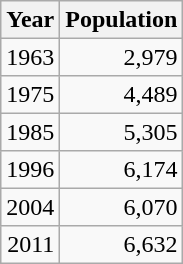<table class="wikitable" style="line-height:1.1em;">
<tr>
<th>Year</th>
<th>Population</th>
</tr>
<tr align="right">
<td>1963</td>
<td>2,979</td>
</tr>
<tr align="right">
<td>1975</td>
<td>4,489</td>
</tr>
<tr align="right">
<td>1985</td>
<td>5,305</td>
</tr>
<tr align="right">
<td>1996</td>
<td>6,174</td>
</tr>
<tr align="right">
<td>2004</td>
<td>6,070</td>
</tr>
<tr align="right">
<td>2011</td>
<td>6,632</td>
</tr>
</table>
